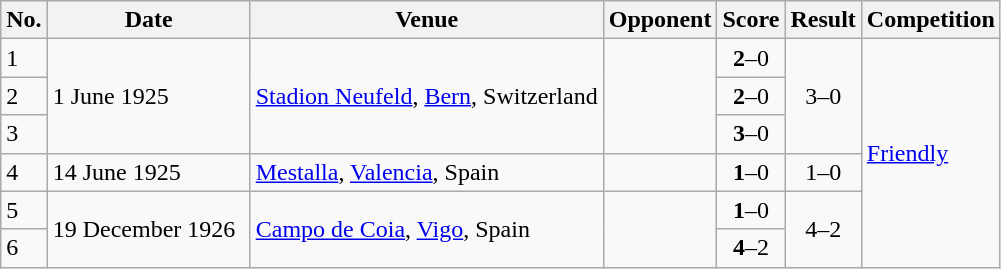<table class="wikitable plainrowheaders sortable">
<tr>
<th>No.</th>
<th style="width:8em;">Date</th>
<th>Venue</th>
<th>Opponent</th>
<th>Score</th>
<th>Result</th>
<th>Competition</th>
</tr>
<tr>
<td>1</td>
<td rowspan="3">1 June 1925</td>
<td rowspan="3"><a href='#'>Stadion Neufeld</a>, <a href='#'>Bern</a>, Switzerland</td>
<td rowspan="3"></td>
<td align=center><strong>2</strong>–0</td>
<td rowspan="3" style="text-align:center">3–0</td>
<td rowspan="6"><a href='#'>Friendly</a></td>
</tr>
<tr>
<td>2</td>
<td align=center><strong>2</strong>–0</td>
</tr>
<tr>
<td>3</td>
<td align=center><strong>3</strong>–0</td>
</tr>
<tr>
<td>4</td>
<td rowspan="1">14 June 1925</td>
<td rowspan="1"><a href='#'>Mestalla</a>, <a href='#'>Valencia</a>, Spain</td>
<td rowspan="1"></td>
<td align=center><strong>1</strong>–0</td>
<td rowspan="1" style="text-align:center">1–0</td>
</tr>
<tr>
<td>5</td>
<td rowspan="2">19 December 1926</td>
<td rowspan="2"><a href='#'>Campo de Coia</a>, <a href='#'>Vigo</a>, Spain</td>
<td rowspan="2"></td>
<td align=center><strong>1</strong>–0</td>
<td rowspan="2" style="text-align:center">4–2</td>
</tr>
<tr>
<td>6</td>
<td align=center><strong>4</strong>–2</td>
</tr>
</table>
